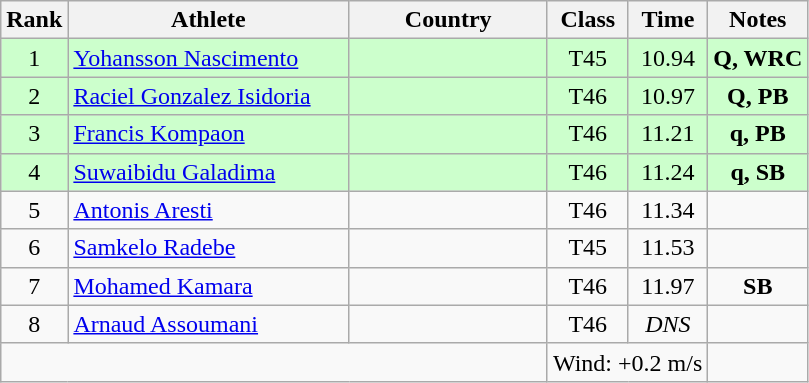<table class="wikitable sortable" style="text-align:center">
<tr>
<th>Rank</th>
<th style="width:180px">Athlete</th>
<th style="width:125px">Country</th>
<th>Class</th>
<th>Time</th>
<th>Notes</th>
</tr>
<tr style="background:#cfc;">
<td>1</td>
<td style="text-align:left;"><a href='#'>Yohansson Nascimento</a></td>
<td style="text-align:left;"></td>
<td>T45</td>
<td>10.94</td>
<td><strong>Q, WRC</strong></td>
</tr>
<tr style="background:#cfc;">
<td>2</td>
<td style="text-align:left;"><a href='#'>Raciel Gonzalez Isidoria</a></td>
<td style="text-align:left;"></td>
<td>T46</td>
<td>10.97</td>
<td><strong>Q, PB</strong></td>
</tr>
<tr style="background:#cfc;">
<td>3</td>
<td style="text-align:left;"><a href='#'>Francis Kompaon</a></td>
<td style="text-align:left;"></td>
<td>T46</td>
<td>11.21</td>
<td><strong>q, PB</strong></td>
</tr>
<tr style="background:#cfc;">
<td>4</td>
<td style="text-align:left;"><a href='#'>Suwaibidu Galadima</a></td>
<td style="text-align:left;"></td>
<td>T46</td>
<td>11.24</td>
<td><strong>q, SB</strong></td>
</tr>
<tr>
<td>5</td>
<td style="text-align:left;"><a href='#'>Antonis Aresti</a></td>
<td style="text-align:left;"></td>
<td>T46</td>
<td>11.34</td>
<td></td>
</tr>
<tr>
<td>6</td>
<td style="text-align:left;"><a href='#'>Samkelo Radebe</a></td>
<td style="text-align:left;"></td>
<td>T45</td>
<td>11.53</td>
<td></td>
</tr>
<tr>
<td>7</td>
<td style="text-align:left;"><a href='#'>Mohamed Kamara</a></td>
<td style="text-align:left;"></td>
<td>T46</td>
<td>11.97</td>
<td><strong>SB</strong></td>
</tr>
<tr>
<td>8</td>
<td style="text-align:left;"><a href='#'>Arnaud Assoumani</a></td>
<td style="text-align:left;"></td>
<td>T46</td>
<td><em>DNS</em></td>
<td></td>
</tr>
<tr class="sortbottom">
<td colspan="3"></td>
<td colspan="2">Wind: +0.2 m/s</td>
</tr>
</table>
